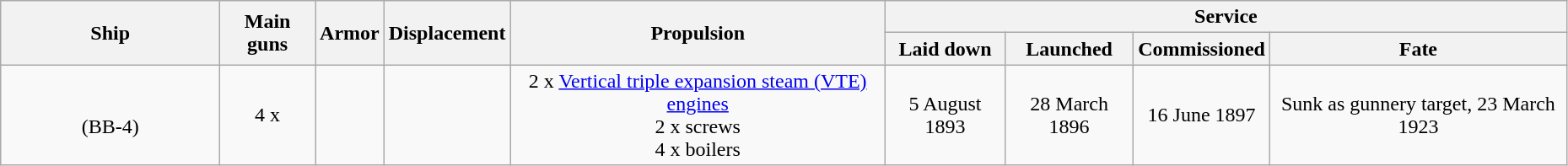<table class="wikitable" style="width:98%;">
<tr valign="center">
<th scope="col" rowspan="2" style="text-align:center; width:14%;">Ship</th>
<th scope="col" style="text-align:center;" rowspan="2">Main guns</th>
<th scope="col" style="text-align:center;" rowspan="2">Armor</th>
<th scope="col" style="text-align:center;" rowspan="2">Displacement</th>
<th scope="col" style="text-align:center;" rowspan="2">Propulsion</th>
<th scope="col" style="text-align:center;" colspan="4">Service</th>
</tr>
<tr valign="top">
<th scope="col" style="text-align:center;">Laid down</th>
<th scope="col" style="text-align:center;">Launched</th>
<th scope="col" style="text-align:center;">Commissioned</th>
<th scope="col" style="text-align:center;">Fate</th>
</tr>
<tr>
<td align=center><br>(BB-4)</td>
<td style="text-align:center">4 x </td>
<td style="text-align:center"></td>
<td style="text-align:center"></td>
<td style="text-align:center">2 x <a href='#'>Vertical triple expansion steam (VTE) engines</a><br>2 x screws<br>4 x boilers</td>
<td style="text-align:center">5 August 1893</td>
<td style="text-align:center">28 March 1896</td>
<td style="text-align:center">16 June 1897</td>
<td style="text-align:center">Sunk as gunnery target, 23 March 1923</td>
</tr>
</table>
